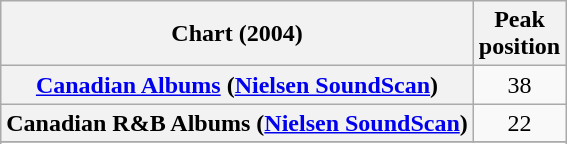<table class="wikitable sortable plainrowheaders">
<tr>
<th>Chart (2004)</th>
<th>Peak<br>position</th>
</tr>
<tr>
<th scope="row"><a href='#'>Canadian Albums</a> (<a href='#'>Nielsen SoundScan</a>)</th>
<td align="center">38</td>
</tr>
<tr>
<th scope="row">Canadian R&B Albums (<a href='#'>Nielsen SoundScan</a>)</th>
<td style="text-align:center;">22</td>
</tr>
<tr>
</tr>
<tr>
</tr>
<tr>
</tr>
</table>
